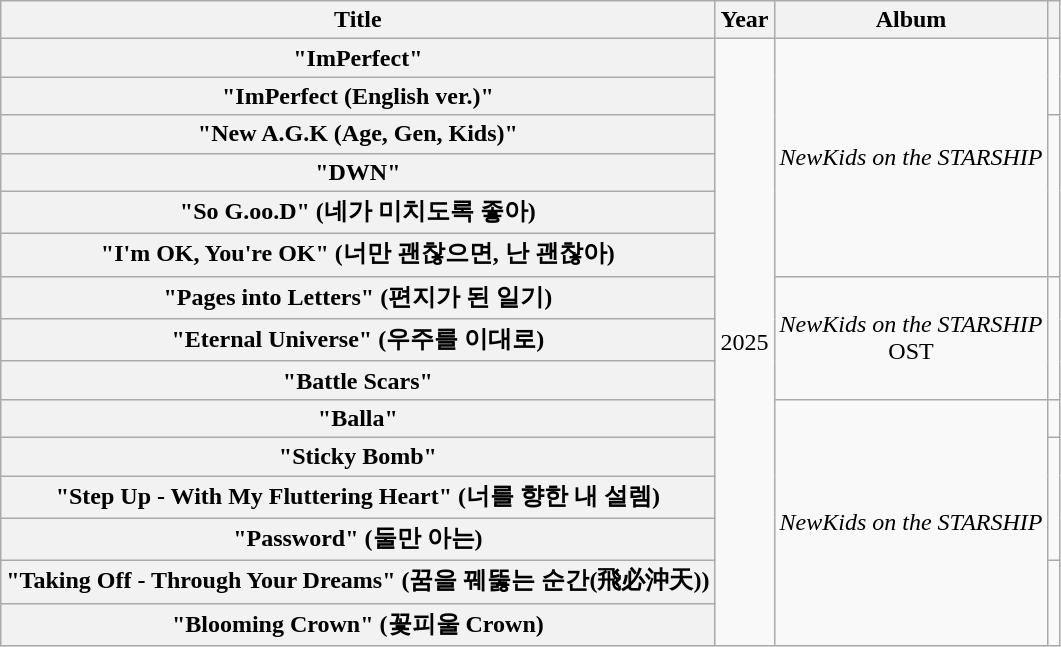<table class="wikitable plainrowheaders" style="text-align:center">
<tr>
<th scope="col">Title</th>
<th scope="col">Year</th>
<th scope="col">Album</th>
<th></th>
</tr>
<tr>
<th scope="row">"ImPerfect"</th>
<td rowspan="15">2025</td>
<td rowspan="6"><em>NewKids on the STARSHIP</em></td>
<td rowspan="2"></td>
</tr>
<tr>
<th scope="row">"ImPerfect (English ver.)"</th>
</tr>
<tr>
<th scope="row">"New A.G.K (Age, Gen, Kids)"</th>
<td rowspan="4"></td>
</tr>
<tr>
<th scope="row">"DWN"</th>
</tr>
<tr>
<th scope="row">"So G.oo.D" (네가 미치도록 좋아)</th>
</tr>
<tr>
<th scope="row">"I'm OK, You're OK" (너만 괜찮으면, 난 괜찮아)</th>
</tr>
<tr>
<th scope="row">"Pages into Letters" (편지가 된 일기)</th>
<td rowspan="3"><em>NewKids on the STARSHIP</em><br><ImPerfect Game> OST</td>
<td rowspan="3"></td>
</tr>
<tr>
<th scope="row">"Eternal Universe" (우주를 이대로)</th>
</tr>
<tr>
<th scope="row">"Battle Scars"</th>
</tr>
<tr>
<th scope="row">"Balla"</th>
<td rowspan="6"><em>NewKids on the STARSHIP</em></td>
<td></td>
</tr>
<tr>
<th scope="row">"Sticky Bomb"</th>
<td rowspan="3"></td>
</tr>
<tr>
<th scope="row">"Step Up - With My Fluttering Heart" (너를 향한 내 설렘)</th>
</tr>
<tr>
<th scope="row">"Password" (둘만 아는)</th>
</tr>
<tr>
<th scope="row">"Taking Off - Through Your Dreams" (꿈을 꿰뚫는 순간(飛必沖天))</th>
<td rowspan="2"></td>
</tr>
<tr>
<th scope="row">"Blooming Crown" (꽃피울 Crown)</th>
</tr>
</table>
